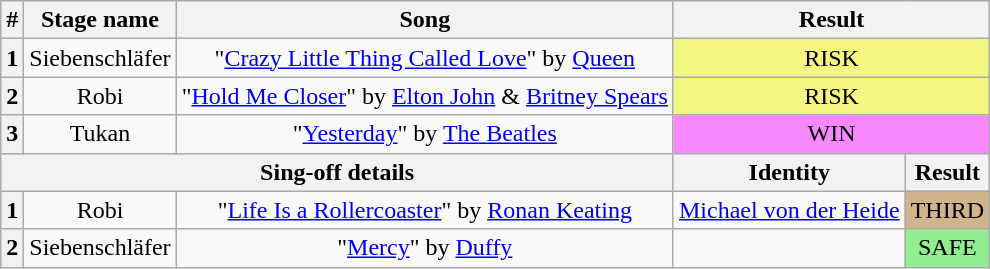<table class="wikitable plainrowreaders" style="text-align: center">
<tr>
<th>#</th>
<th>Stage name</th>
<th>Song</th>
<th colspan=2>Result</th>
</tr>
<tr>
<th>1</th>
<td>Siebenschläfer</td>
<td>"<a href='#'>Crazy Little Thing Called Love</a>" by <a href='#'>Queen</a></td>
<td colspan=2 bgcolor="#F3F781">RISK</td>
</tr>
<tr>
<th>2</th>
<td>Robi</td>
<td>"<a href='#'>Hold Me Closer</a>" by <a href='#'>Elton John</a> & <a href='#'>Britney Spears</a></td>
<td colspan=2 bgcolor="#F3F781">RISK</td>
</tr>
<tr>
<th>3</th>
<td>Tukan</td>
<td>"<a href='#'>Yesterday</a>" by <a href='#'>The Beatles</a></td>
<td colspan=2 bgcolor="#F888FD">WIN</td>
</tr>
<tr>
<th colspan="3">Sing-off details</th>
<th>Identity</th>
<th>Result</th>
</tr>
<tr>
<th>1</th>
<td>Robi</td>
<td>"<a href='#'>Life Is a Rollercoaster</a>" by <a href='#'>Ronan Keating</a></td>
<td><a href='#'>Michael von der Heide</a></td>
<td bgcolor="tan">THIRD</td>
</tr>
<tr>
<th>2</th>
<td>Siebenschläfer</td>
<td>"<a href='#'>Mercy</a>" by <a href='#'>Duffy</a></td>
<td></td>
<td bgcolor="lightgreen">SAFE</td>
</tr>
</table>
